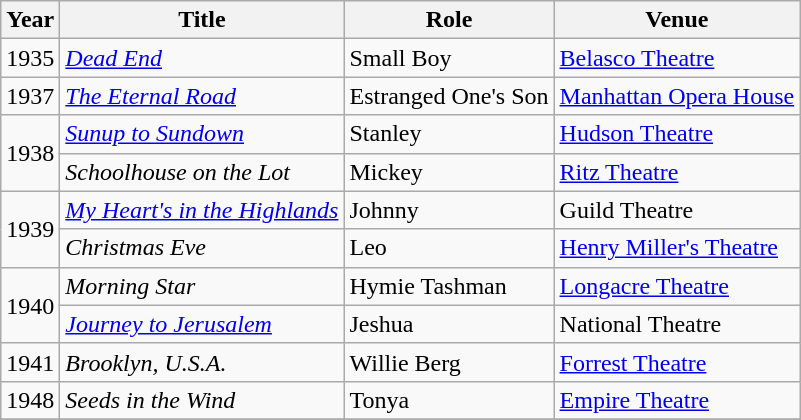<table class="wikitable">
<tr>
<th>Year</th>
<th>Title</th>
<th>Role</th>
<th>Venue</th>
</tr>
<tr>
<td>1935</td>
<td><em><a href='#'>Dead End</a></em></td>
<td>Small Boy</td>
<td><a href='#'>Belasco Theatre</a></td>
</tr>
<tr>
<td>1937</td>
<td><em><a href='#'>The Eternal Road</a></em></td>
<td>Estranged One's Son</td>
<td><a href='#'>Manhattan Opera House</a></td>
</tr>
<tr>
<td rowspan=2>1938</td>
<td><em><a href='#'>Sunup to Sundown</a></em></td>
<td>Stanley</td>
<td><a href='#'>Hudson Theatre</a></td>
</tr>
<tr>
<td><em>Schoolhouse on the Lot</em></td>
<td>Mickey</td>
<td><a href='#'>Ritz Theatre</a></td>
</tr>
<tr>
<td rowspan=2>1939</td>
<td><em><a href='#'>My Heart's in the Highlands</a></em></td>
<td>Johnny</td>
<td>Guild Theatre</td>
</tr>
<tr>
<td><em>Christmas Eve</em></td>
<td>Leo</td>
<td><a href='#'>Henry Miller's Theatre</a></td>
</tr>
<tr>
<td rowspan=2>1940</td>
<td><em>Morning Star</em></td>
<td>Hymie Tashman</td>
<td><a href='#'>Longacre Theatre</a></td>
</tr>
<tr>
<td><em><a href='#'>Journey to Jerusalem</a></em></td>
<td>Jeshua</td>
<td>National Theatre</td>
</tr>
<tr>
<td>1941</td>
<td><em>Brooklyn, U.S.A.</em></td>
<td>Willie Berg</td>
<td><a href='#'>Forrest Theatre</a></td>
</tr>
<tr>
<td>1948</td>
<td><em>Seeds in the Wind</em></td>
<td>Tonya</td>
<td><a href='#'>Empire Theatre</a></td>
</tr>
<tr>
</tr>
</table>
